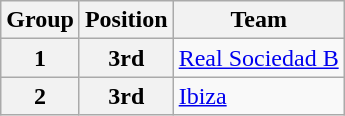<table class="wikitable">
<tr>
<th>Group</th>
<th>Position</th>
<th>Team</th>
</tr>
<tr>
<th>1</th>
<th>3rd</th>
<td><a href='#'>Real Sociedad B</a></td>
</tr>
<tr>
<th>2</th>
<th>3rd</th>
<td><a href='#'>Ibiza</a></td>
</tr>
</table>
